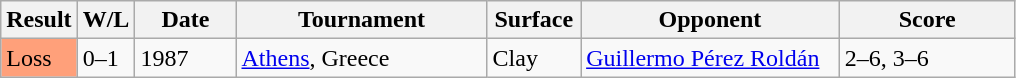<table class="sortable wikitable">
<tr>
<th style="width:40px">Result</th>
<th style="width:30px" class="unsortable">W/L</th>
<th style="width:60px">Date</th>
<th style="width:160px">Tournament</th>
<th style="width:55px">Surface</th>
<th style="width:165px">Opponent</th>
<th style="width:110px" class="unsortable">Score</th>
</tr>
<tr>
<td style="background:#ffa07a;">Loss</td>
<td>0–1</td>
<td>1987</td>
<td><a href='#'>Athens</a>, Greece</td>
<td>Clay</td>
<td> <a href='#'>Guillermo Pérez Roldán</a></td>
<td>2–6, 3–6</td>
</tr>
</table>
